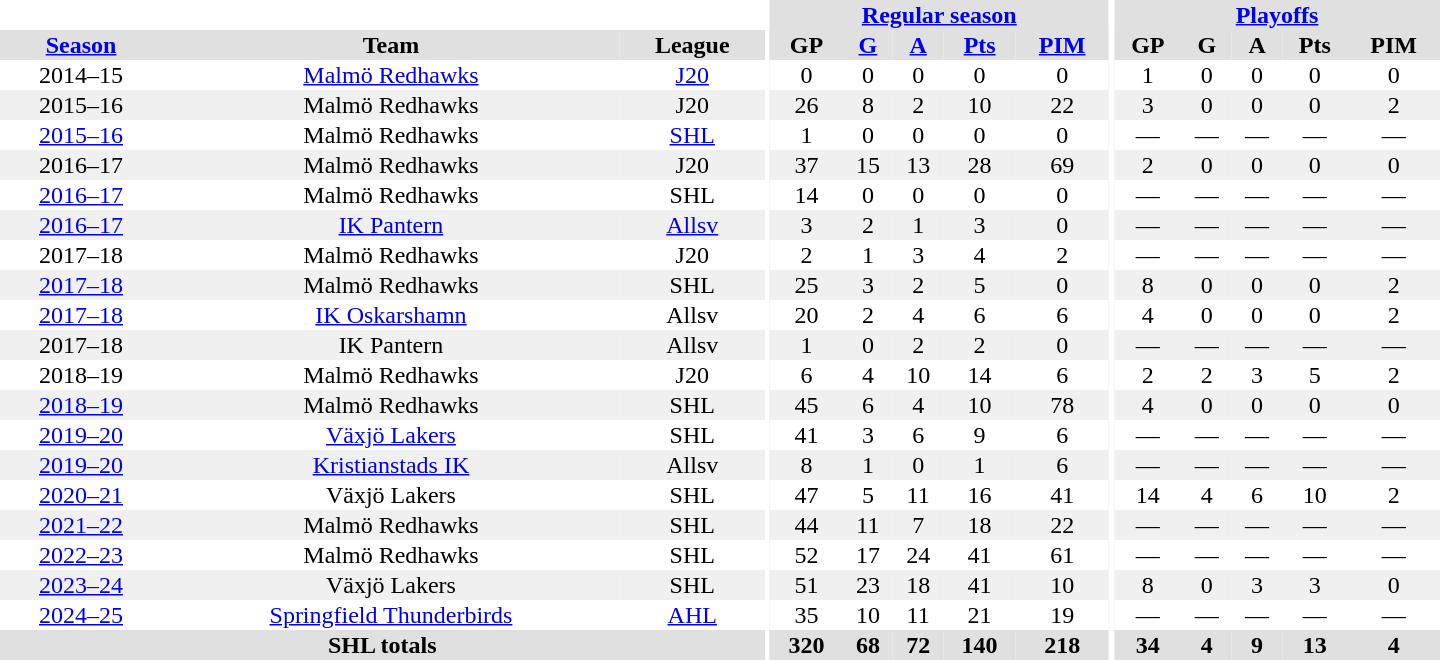<table border="0" cellpadding="1" cellspacing="0" style="text-align:center; width:60em">
<tr bgcolor="#e0e0e0">
<th colspan="3" bgcolor="#ffffff"></th>
<th rowspan="99" bgcolor="#ffffff"></th>
<th colspan="5"><a href='#'>Regular season</a></th>
<th rowspan="99" bgcolor="#ffffff"></th>
<th colspan="5"><a href='#'>Playoffs</a></th>
</tr>
<tr bgcolor="#e0e0e0">
<th><a href='#'>Season</a></th>
<th>Team</th>
<th>League</th>
<th>GP</th>
<th><a href='#'>G</a></th>
<th><a href='#'>A</a></th>
<th><a href='#'>Pts</a></th>
<th><a href='#'>PIM</a></th>
<th>GP</th>
<th>G</th>
<th>A</th>
<th>Pts</th>
<th>PIM</th>
</tr>
<tr>
<td>2014–15</td>
<td><a href='#'>Malmö Redhawks</a></td>
<td><a href='#'>J20</a></td>
<td>0</td>
<td>0</td>
<td>0</td>
<td>0</td>
<td>0</td>
<td>1</td>
<td>0</td>
<td>0</td>
<td>0</td>
<td>0</td>
</tr>
<tr bgcolor="#f0f0f0">
<td>2015–16</td>
<td>Malmö Redhawks</td>
<td>J20</td>
<td>26</td>
<td>8</td>
<td>2</td>
<td>10</td>
<td>22</td>
<td>3</td>
<td>0</td>
<td>0</td>
<td>0</td>
<td>2</td>
</tr>
<tr>
<td><a href='#'>2015–16</a></td>
<td>Malmö Redhawks</td>
<td><a href='#'>SHL</a></td>
<td>1</td>
<td>0</td>
<td>0</td>
<td>0</td>
<td>0</td>
<td>—</td>
<td>—</td>
<td>—</td>
<td>—</td>
<td>—</td>
</tr>
<tr bgcolor="#f0f0f0">
<td>2016–17</td>
<td>Malmö Redhawks</td>
<td>J20</td>
<td>37</td>
<td>15</td>
<td>13</td>
<td>28</td>
<td>69</td>
<td>2</td>
<td>0</td>
<td>0</td>
<td>0</td>
<td>0</td>
</tr>
<tr>
<td><a href='#'>2016–17</a></td>
<td>Malmö Redhawks</td>
<td>SHL</td>
<td>14</td>
<td>0</td>
<td>0</td>
<td>0</td>
<td>0</td>
<td>—</td>
<td>—</td>
<td>—</td>
<td>—</td>
<td>—</td>
</tr>
<tr bgcolor="#f0f0f0">
<td><a href='#'>2016–17</a></td>
<td><a href='#'>IK Pantern</a></td>
<td><a href='#'>Allsv</a></td>
<td>3</td>
<td>2</td>
<td>1</td>
<td>3</td>
<td>0</td>
<td>—</td>
<td>—</td>
<td>—</td>
<td>—</td>
<td>—</td>
</tr>
<tr>
<td>2017–18</td>
<td>Malmö Redhawks</td>
<td>J20</td>
<td>2</td>
<td>1</td>
<td>3</td>
<td>4</td>
<td>2</td>
<td>—</td>
<td>—</td>
<td>—</td>
<td>—</td>
<td>—</td>
</tr>
<tr bgcolor="#f0f0f0">
<td><a href='#'>2017–18</a></td>
<td>Malmö Redhawks</td>
<td>SHL</td>
<td>25</td>
<td>3</td>
<td>2</td>
<td>5</td>
<td>0</td>
<td>8</td>
<td>0</td>
<td>0</td>
<td>0</td>
<td>2</td>
</tr>
<tr>
<td><a href='#'>2017–18</a></td>
<td><a href='#'>IK Oskarshamn</a></td>
<td>Allsv</td>
<td>20</td>
<td>2</td>
<td>4</td>
<td>6</td>
<td>6</td>
<td>4</td>
<td>0</td>
<td>0</td>
<td>0</td>
<td>2</td>
</tr>
<tr bgcolor="#f0f0f0">
<td>2017–18</td>
<td>IK Pantern</td>
<td>Allsv</td>
<td>1</td>
<td>0</td>
<td>2</td>
<td>2</td>
<td>0</td>
<td>—</td>
<td>—</td>
<td>—</td>
<td>—</td>
<td>—</td>
</tr>
<tr>
<td>2018–19</td>
<td>Malmö Redhawks</td>
<td>J20</td>
<td>6</td>
<td>4</td>
<td>10</td>
<td>14</td>
<td>6</td>
<td>2</td>
<td>2</td>
<td>3</td>
<td>5</td>
<td>2</td>
</tr>
<tr bgcolor="#f0f0f0">
<td><a href='#'>2018–19</a></td>
<td>Malmö Redhawks</td>
<td>SHL</td>
<td>45</td>
<td>6</td>
<td>4</td>
<td>10</td>
<td>78</td>
<td>4</td>
<td>0</td>
<td>0</td>
<td>0</td>
<td>0</td>
</tr>
<tr>
<td><a href='#'>2019–20</a></td>
<td><a href='#'>Växjö Lakers</a></td>
<td>SHL</td>
<td>41</td>
<td>3</td>
<td>6</td>
<td>9</td>
<td>6</td>
<td>—</td>
<td>—</td>
<td>—</td>
<td>—</td>
<td>—</td>
</tr>
<tr bgcolor="#f0f0f0">
<td><a href='#'>2019–20</a></td>
<td><a href='#'>Kristianstads IK</a></td>
<td>Allsv</td>
<td>8</td>
<td>1</td>
<td>0</td>
<td>1</td>
<td>6</td>
<td>—</td>
<td>—</td>
<td>—</td>
<td>—</td>
<td>—</td>
</tr>
<tr>
<td><a href='#'>2020–21</a></td>
<td>Växjö Lakers</td>
<td>SHL</td>
<td>47</td>
<td>5</td>
<td>11</td>
<td>16</td>
<td>41</td>
<td>14</td>
<td>4</td>
<td>6</td>
<td>10</td>
<td>2</td>
</tr>
<tr bgcolor="#f0f0f0">
<td><a href='#'>2021–22</a></td>
<td>Malmö Redhawks</td>
<td>SHL</td>
<td>44</td>
<td>11</td>
<td>7</td>
<td>18</td>
<td>22</td>
<td>—</td>
<td>—</td>
<td>—</td>
<td>—</td>
<td>—</td>
</tr>
<tr>
<td><a href='#'>2022–23</a></td>
<td>Malmö Redhawks</td>
<td>SHL</td>
<td>52</td>
<td>17</td>
<td>24</td>
<td>41</td>
<td>61</td>
<td>—</td>
<td>—</td>
<td>—</td>
<td>—</td>
<td>—</td>
</tr>
<tr bgcolor="#f0f0f0">
<td><a href='#'>2023–24</a></td>
<td>Växjö Lakers</td>
<td>SHL</td>
<td>51</td>
<td>23</td>
<td>18</td>
<td>41</td>
<td>10</td>
<td>8</td>
<td>0</td>
<td>3</td>
<td>3</td>
<td>0</td>
</tr>
<tr>
<td><a href='#'>2024–25</a></td>
<td><a href='#'>Springfield Thunderbirds</a></td>
<td><a href='#'>AHL</a></td>
<td>35</td>
<td>10</td>
<td>11</td>
<td>21</td>
<td>19</td>
<td>—</td>
<td>—</td>
<td>—</td>
<td>—</td>
<td>—</td>
</tr>
<tr style="background:#e0e0e0;">
<th colspan="3">SHL totals</th>
<th>320</th>
<th>68</th>
<th>72</th>
<th>140</th>
<th>218</th>
<th>34</th>
<th>4</th>
<th>9</th>
<th>13</th>
<th>4</th>
</tr>
</table>
